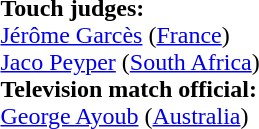<table style="width:100%">
<tr>
<td><br><br><strong>Touch judges:</strong>
<br><a href='#'>Jérôme Garcès</a> (<a href='#'>France</a>)
<br><a href='#'>Jaco Peyper</a> (<a href='#'>South Africa</a>)
<br><strong>Television match official:</strong>
<br><a href='#'>George Ayoub</a> (<a href='#'>Australia</a>)</td>
</tr>
</table>
